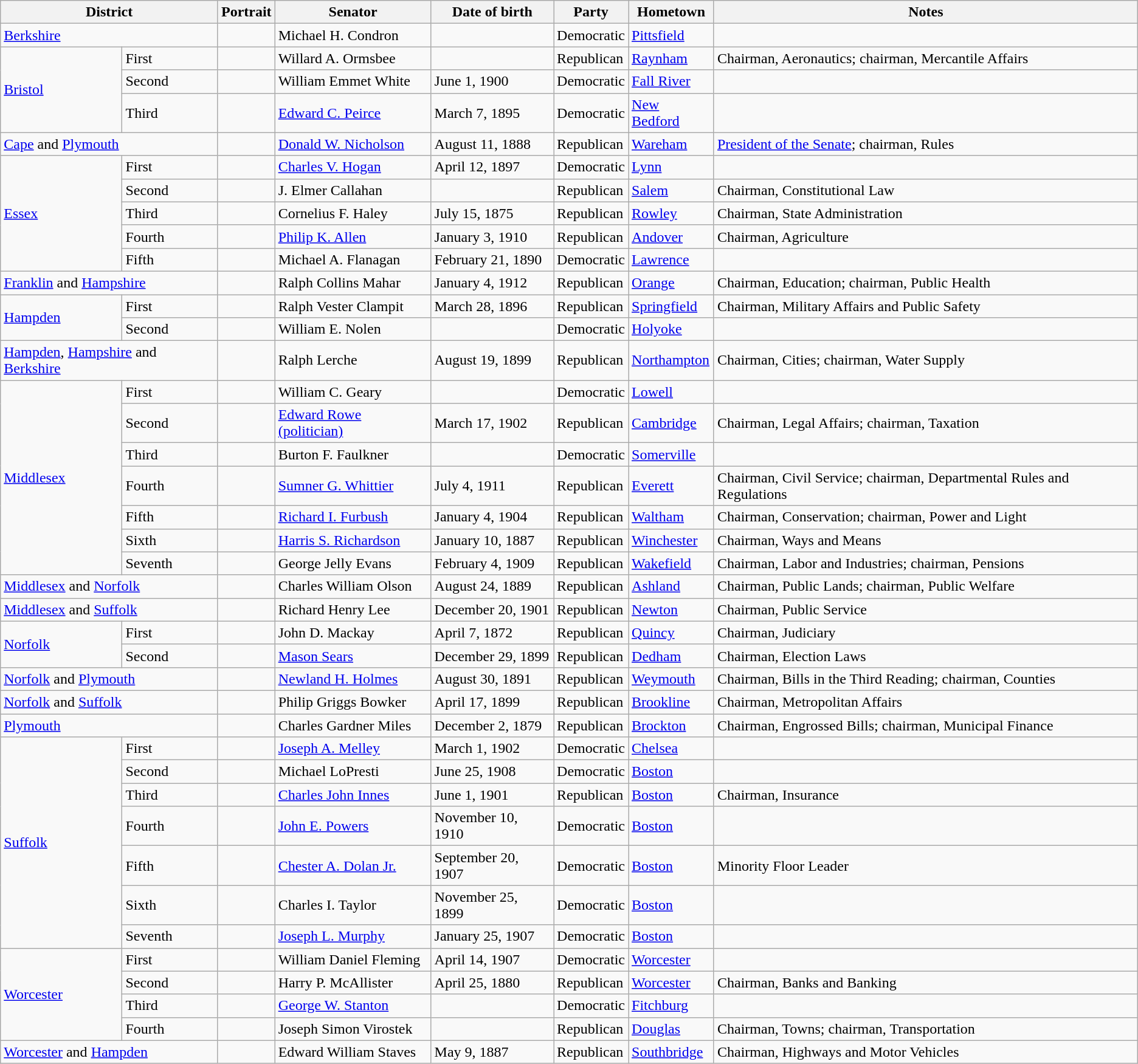<table class='wikitable sortable'>
<tr>
<th colspan="2">District </th>
<th>Portrait</th>
<th>Senator</th>
<th data-sort-type=date>Date of birth </th>
<th>Party</th>
<th>Hometown</th>
<th>Notes</th>
</tr>
<tr>
<td colspan="2"><a href='#'>Berkshire</a></td>
<td></td>
<td>Michael H. Condron</td>
<td></td>
<td>Democratic</td>
<td><a href='#'>Pittsfield</a></td>
<td></td>
</tr>
<tr>
<td rowspan="3"><a href='#'>Bristol</a></td>
<td>First</td>
<td></td>
<td>Willard A. Ormsbee</td>
<td></td>
<td>Republican</td>
<td><a href='#'>Raynham</a></td>
<td>Chairman, Aeronautics; chairman, Mercantile Affairs</td>
</tr>
<tr>
<td>Second</td>
<td></td>
<td>William Emmet White</td>
<td>June 1, 1900</td>
<td>Democratic</td>
<td><a href='#'>Fall River</a></td>
<td></td>
</tr>
<tr>
<td>Third</td>
<td></td>
<td><a href='#'>Edward C. Peirce</a></td>
<td>March 7, 1895</td>
<td>Democratic</td>
<td><a href='#'>New Bedford</a></td>
<td></td>
</tr>
<tr>
<td colspan="2"><a href='#'>Cape</a> and <a href='#'>Plymouth</a></td>
<td></td>
<td><a href='#'>Donald W. Nicholson</a></td>
<td>August 11, 1888</td>
<td>Republican</td>
<td><a href='#'>Wareham</a></td>
<td><a href='#'>President of the Senate</a>; chairman, Rules</td>
</tr>
<tr>
<td rowspan="5"><a href='#'>Essex</a></td>
<td>First</td>
<td></td>
<td><a href='#'>Charles V. Hogan</a></td>
<td>April 12, 1897</td>
<td>Democratic</td>
<td><a href='#'>Lynn</a></td>
<td></td>
</tr>
<tr>
<td>Second</td>
<td></td>
<td>J. Elmer Callahan</td>
<td></td>
<td>Republican</td>
<td><a href='#'>Salem</a></td>
<td>Chairman, Constitutional Law</td>
</tr>
<tr>
<td>Third</td>
<td></td>
<td>Cornelius F. Haley</td>
<td>July 15, 1875</td>
<td>Republican</td>
<td><a href='#'>Rowley</a></td>
<td>Chairman, State Administration</td>
</tr>
<tr>
<td>Fourth</td>
<td></td>
<td><a href='#'>Philip K. Allen</a></td>
<td>January 3, 1910</td>
<td>Republican</td>
<td><a href='#'>Andover</a></td>
<td>Chairman, Agriculture</td>
</tr>
<tr>
<td>Fifth</td>
<td></td>
<td>Michael A. Flanagan</td>
<td>February 21, 1890</td>
<td>Democratic</td>
<td><a href='#'>Lawrence</a></td>
<td></td>
</tr>
<tr>
<td colspan="2"><a href='#'>Franklin</a> and <a href='#'>Hampshire</a></td>
<td></td>
<td>Ralph Collins Mahar</td>
<td>January 4, 1912</td>
<td>Republican</td>
<td><a href='#'>Orange</a></td>
<td>Chairman, Education; chairman, Public Health</td>
</tr>
<tr>
<td rowspan="2"><a href='#'>Hampden</a></td>
<td>First</td>
<td></td>
<td>Ralph Vester Clampit</td>
<td>March 28, 1896</td>
<td>Republican</td>
<td><a href='#'>Springfield</a></td>
<td>Chairman, Military Affairs and Public Safety</td>
</tr>
<tr>
<td>Second</td>
<td></td>
<td>William E. Nolen</td>
<td></td>
<td>Democratic</td>
<td><a href='#'>Holyoke</a></td>
<td></td>
</tr>
<tr>
<td colspan="2"><a href='#'>Hampden</a>, <a href='#'>Hampshire</a> and <a href='#'>Berkshire</a></td>
<td></td>
<td>Ralph Lerche</td>
<td>August 19, 1899</td>
<td>Republican</td>
<td><a href='#'>Northampton</a></td>
<td>Chairman, Cities; chairman, Water Supply</td>
</tr>
<tr>
<td rowspan="7"><a href='#'>Middlesex</a></td>
<td>First</td>
<td></td>
<td>William C. Geary</td>
<td></td>
<td>Democratic</td>
<td><a href='#'>Lowell</a></td>
<td></td>
</tr>
<tr>
<td>Second</td>
<td></td>
<td><a href='#'>Edward Rowe (politician)</a></td>
<td>March 17, 1902</td>
<td>Republican</td>
<td><a href='#'>Cambridge</a></td>
<td>Chairman, Legal Affairs; chairman, Taxation</td>
</tr>
<tr>
<td>Third</td>
<td></td>
<td>Burton F. Faulkner</td>
<td></td>
<td>Democratic</td>
<td><a href='#'>Somerville</a></td>
<td></td>
</tr>
<tr>
<td>Fourth</td>
<td></td>
<td><a href='#'>Sumner G. Whittier</a></td>
<td>July 4, 1911</td>
<td>Republican</td>
<td><a href='#'>Everett</a></td>
<td>Chairman, Civil Service; chairman, Departmental Rules and Regulations</td>
</tr>
<tr>
<td>Fifth</td>
<td></td>
<td><a href='#'>Richard I. Furbush</a></td>
<td>January 4, 1904</td>
<td>Republican</td>
<td><a href='#'>Waltham</a></td>
<td>Chairman, Conservation; chairman, Power and Light</td>
</tr>
<tr>
<td>Sixth</td>
<td></td>
<td><a href='#'>Harris S. Richardson</a></td>
<td>January 10, 1887</td>
<td>Republican</td>
<td><a href='#'>Winchester</a></td>
<td>Chairman, Ways and Means</td>
</tr>
<tr>
<td>Seventh</td>
<td></td>
<td>George Jelly Evans</td>
<td>February 4, 1909</td>
<td>Republican</td>
<td><a href='#'>Wakefield</a></td>
<td>Chairman, Labor and Industries; chairman, Pensions</td>
</tr>
<tr>
<td colspan="2"><a href='#'>Middlesex</a> and <a href='#'>Norfolk</a></td>
<td></td>
<td>Charles William Olson</td>
<td>August 24, 1889</td>
<td>Republican</td>
<td><a href='#'>Ashland</a></td>
<td>Chairman, Public Lands; chairman, Public Welfare</td>
</tr>
<tr>
<td colspan="2"><a href='#'>Middlesex</a> and <a href='#'>Suffolk</a></td>
<td></td>
<td>Richard Henry Lee</td>
<td>December 20, 1901</td>
<td>Republican</td>
<td><a href='#'>Newton</a></td>
<td>Chairman, Public Service</td>
</tr>
<tr>
<td rowspan="2"><a href='#'>Norfolk</a></td>
<td>First</td>
<td></td>
<td>John D. Mackay</td>
<td>April 7, 1872</td>
<td>Republican</td>
<td><a href='#'>Quincy</a></td>
<td>Chairman, Judiciary</td>
</tr>
<tr>
<td>Second</td>
<td></td>
<td><a href='#'>Mason Sears</a></td>
<td>December 29, 1899</td>
<td>Republican</td>
<td><a href='#'>Dedham</a></td>
<td>Chairman, Election Laws</td>
</tr>
<tr>
<td colspan="2"><a href='#'>Norfolk</a> and <a href='#'>Plymouth</a></td>
<td></td>
<td><a href='#'>Newland H. Holmes</a></td>
<td>August 30, 1891</td>
<td>Republican</td>
<td><a href='#'>Weymouth</a></td>
<td>Chairman, Bills in the Third Reading; chairman, Counties</td>
</tr>
<tr>
<td colspan="2"><a href='#'>Norfolk</a> and <a href='#'>Suffolk</a></td>
<td></td>
<td>Philip Griggs Bowker</td>
<td>April 17, 1899</td>
<td>Republican</td>
<td><a href='#'>Brookline</a></td>
<td>Chairman, Metropolitan Affairs</td>
</tr>
<tr>
<td colspan="2"><a href='#'>Plymouth</a></td>
<td></td>
<td>Charles Gardner Miles</td>
<td>December 2, 1879</td>
<td>Republican</td>
<td><a href='#'>Brockton</a></td>
<td>Chairman, Engrossed Bills; chairman, Municipal Finance</td>
</tr>
<tr>
<td rowspan="7"><a href='#'>Suffolk</a></td>
<td>First</td>
<td></td>
<td><a href='#'>Joseph A. Melley</a></td>
<td>March 1, 1902</td>
<td>Democratic</td>
<td><a href='#'>Chelsea</a></td>
<td></td>
</tr>
<tr>
<td>Second</td>
<td></td>
<td>Michael LoPresti</td>
<td>June 25, 1908</td>
<td>Democratic</td>
<td><a href='#'>Boston</a></td>
<td></td>
</tr>
<tr>
<td>Third</td>
<td></td>
<td><a href='#'>Charles John Innes</a></td>
<td>June 1, 1901</td>
<td>Republican</td>
<td><a href='#'>Boston</a></td>
<td>Chairman, Insurance</td>
</tr>
<tr>
<td>Fourth</td>
<td></td>
<td><a href='#'>John E. Powers</a></td>
<td>November 10, 1910</td>
<td>Democratic</td>
<td><a href='#'>Boston</a></td>
<td></td>
</tr>
<tr>
<td>Fifth</td>
<td></td>
<td><a href='#'>Chester A. Dolan Jr.</a></td>
<td>September 20, 1907</td>
<td>Democratic</td>
<td><a href='#'>Boston</a></td>
<td>Minority Floor Leader</td>
</tr>
<tr>
<td>Sixth</td>
<td></td>
<td>Charles I. Taylor</td>
<td>November 25, 1899</td>
<td>Democratic</td>
<td><a href='#'>Boston</a></td>
<td></td>
</tr>
<tr>
<td>Seventh</td>
<td></td>
<td><a href='#'>Joseph L. Murphy</a></td>
<td>January 25, 1907</td>
<td>Democratic</td>
<td><a href='#'>Boston</a></td>
<td></td>
</tr>
<tr>
<td rowspan="4"><a href='#'>Worcester</a></td>
<td>First</td>
<td></td>
<td>William Daniel Fleming</td>
<td>April 14, 1907</td>
<td>Democratic</td>
<td><a href='#'>Worcester</a></td>
<td></td>
</tr>
<tr>
<td>Second</td>
<td></td>
<td>Harry P. McAllister</td>
<td>April 25, 1880</td>
<td>Republican</td>
<td><a href='#'>Worcester</a></td>
<td>Chairman, Banks and Banking</td>
</tr>
<tr>
<td>Third</td>
<td></td>
<td><a href='#'>George W. Stanton</a></td>
<td></td>
<td>Democratic</td>
<td><a href='#'>Fitchburg</a></td>
<td></td>
</tr>
<tr>
<td>Fourth</td>
<td></td>
<td>Joseph Simon Virostek</td>
<td></td>
<td>Republican</td>
<td><a href='#'>Douglas</a></td>
<td>Chairman, Towns; chairman, Transportation</td>
</tr>
<tr>
<td colspan="2"><a href='#'>Worcester</a> and <a href='#'>Hampden</a></td>
<td></td>
<td>Edward William Staves</td>
<td>May 9, 1887</td>
<td>Republican</td>
<td><a href='#'>Southbridge</a></td>
<td>Chairman, Highways and Motor Vehicles</td>
</tr>
</table>
